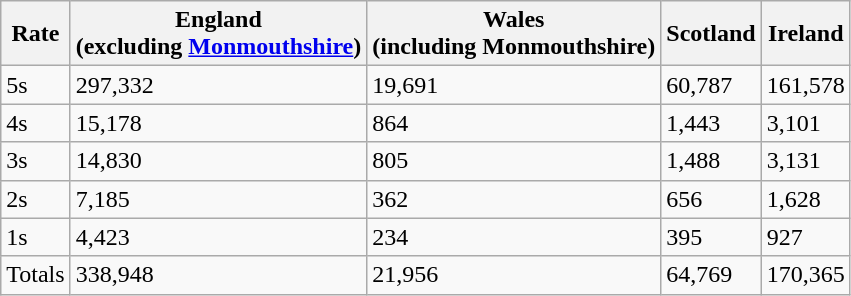<table class="wikitable">
<tr>
<th>Rate</th>
<th>England <br>(excluding <a href='#'>Monmouthshire</a>)</th>
<th>Wales <br> (including Monmouthshire)</th>
<th>Scotland</th>
<th>Ireland</th>
</tr>
<tr>
<td>5s</td>
<td>297,332</td>
<td>19,691</td>
<td>60,787</td>
<td>161,578</td>
</tr>
<tr>
<td>4s</td>
<td>15,178</td>
<td>864</td>
<td>1,443</td>
<td>3,101</td>
</tr>
<tr>
<td>3s</td>
<td>14,830</td>
<td>805</td>
<td>1,488</td>
<td>3,131</td>
</tr>
<tr>
<td>2s</td>
<td>7,185</td>
<td>362</td>
<td>656</td>
<td>1,628</td>
</tr>
<tr>
<td>1s</td>
<td>4,423</td>
<td>234</td>
<td>395</td>
<td>927</td>
</tr>
<tr>
<td>Totals</td>
<td>338,948</td>
<td>21,956</td>
<td>64,769</td>
<td>170,365</td>
</tr>
</table>
